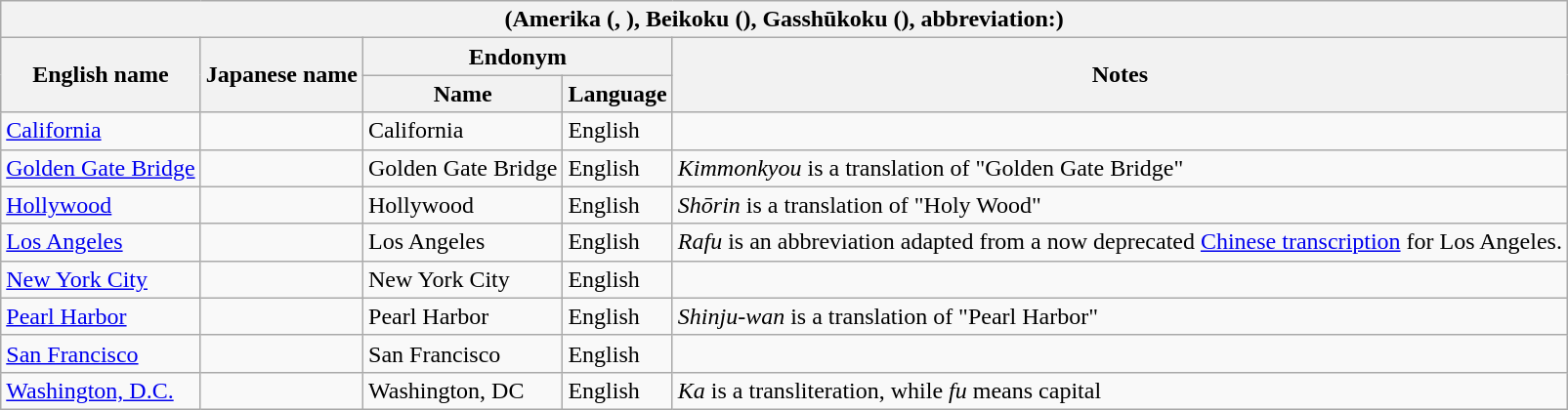<table class="wikitable sortable">
<tr>
<th colspan="5"> (Amerika (, ), Beikoku (), Gasshūkoku (), abbreviation:)</th>
</tr>
<tr>
<th rowspan=2>English name</th>
<th rowspan=2>Japanese name</th>
<th colspan=2>Endonym</th>
<th rowspan=2>Notes</th>
</tr>
<tr>
<th>Name</th>
<th>Language</th>
</tr>
<tr>
<td><a href='#'>California</a></td>
<td><br></td>
<td>California</td>
<td>English</td>
<td></td>
</tr>
<tr>
<td><a href='#'>Golden Gate Bridge</a></td>
<td><br></td>
<td>Golden Gate Bridge</td>
<td>English</td>
<td><em>Kimmonkyou</em> is a translation of "Golden Gate Bridge"</td>
</tr>
<tr>
<td><a href='#'>Hollywood</a></td>
<td><br></td>
<td>Hollywood</td>
<td>English</td>
<td><em>Shōrin</em> is a translation of "Holy Wood"</td>
</tr>
<tr>
<td><a href='#'>Los Angeles</a></td>
<td><br></td>
<td>Los Angeles</td>
<td>English</td>
<td><em>Rafu</em> is an abbreviation adapted from a now deprecated <a href='#'>Chinese transcription</a> for Los Angeles.</td>
</tr>
<tr>
<td><a href='#'>New York City</a></td>
<td></td>
<td>New York City</td>
<td>English</td>
<td></td>
</tr>
<tr>
<td><a href='#'>Pearl Harbor</a></td>
<td><br></td>
<td>Pearl Harbor</td>
<td>English</td>
<td><em>Shinju-wan</em> is a translation of "Pearl Harbor"</td>
</tr>
<tr>
<td><a href='#'>San Francisco</a></td>
<td><br></td>
<td>San Francisco</td>
<td>English</td>
<td></td>
</tr>
<tr>
<td><a href='#'>Washington, D.C.</a></td>
<td><br></td>
<td>Washington, DC</td>
<td>English</td>
<td><em>Ka</em> is a transliteration, while <em>fu</em> means capital</td>
</tr>
</table>
